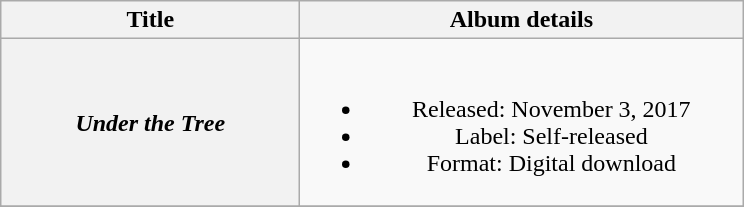<table class="wikitable plainrowheaders" style="text-align:center;">
<tr>
<th style="width:12em;">Title</th>
<th style="width:18em;">Album details</th>
</tr>
<tr>
<th scope="row"><em>Under the Tree</em></th>
<td><br><ul><li>Released: November 3, 2017</li><li>Label: Self-released</li><li>Format: Digital download</li></ul></td>
</tr>
<tr>
</tr>
</table>
